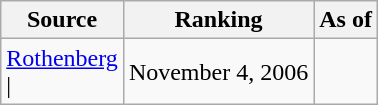<table class="wikitable" style="text-align:center">
<tr>
<th>Source</th>
<th>Ranking</th>
<th>As of</th>
</tr>
<tr>
<td align=left><a href='#'>Rothenberg</a><br>| </td>
<td>November 4, 2006</td>
</tr>
</table>
